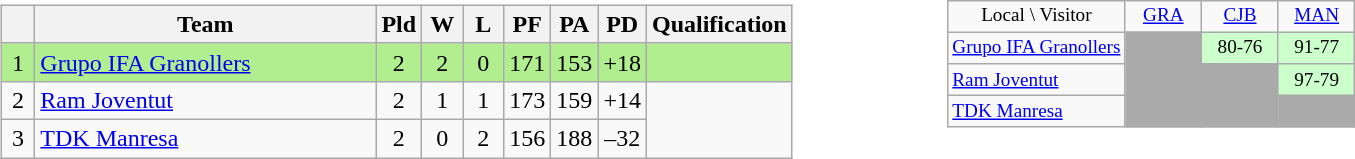<table>
<tr>
<td style="vertical-align:top; width:33%;"><br><table class="wikitable" style="text-align:center">
<tr>
<th width=15></th>
<th width=220>Team</th>
<th width=20>Pld</th>
<th width=20>W</th>
<th width=20>L</th>
<th width=20>PF</th>
<th width=20>PA</th>
<th width=20>PD</th>
<th width=20>Qualification</th>
</tr>
<tr style="background: #B0EE90">
<td>1</td>
<td align=left><a href='#'>Grupo IFA Granollers</a></td>
<td>2</td>
<td>2</td>
<td>0</td>
<td>171</td>
<td>153</td>
<td>+18</td>
<td></td>
</tr>
<tr>
<td>2</td>
<td align=left><a href='#'>Ram Joventut</a></td>
<td>2</td>
<td>1</td>
<td>1</td>
<td>173</td>
<td>159</td>
<td>+14</td>
</tr>
<tr>
<td>3</td>
<td align=left><a href='#'>TDK Manresa</a></td>
<td>2</td>
<td>0</td>
<td>2</td>
<td>156</td>
<td>188</td>
<td>–32</td>
</tr>
</table>
</td>
<td style="vertical-align:top; width:33%;"><br><table class="wikitable" style="text-align:center; font-size:80%">
<tr>
<td>Local \ Visitor</td>
<td width=45><a href='#'>GRA</a></td>
<td width=45><a href='#'>CJB</a></td>
<td width=45><a href='#'>MAN</a></td>
</tr>
<tr>
<td align=left><a href='#'>Grupo IFA Granollers</a></td>
<td style="background:#AAAAAA"></td>
<td style="background:#CFC">80-76</td>
<td style="background:#CFC">91-77</td>
</tr>
<tr>
<td align=left><a href='#'>Ram Joventut</a></td>
<td style="background:#AAAAAA"></td>
<td style="background:#AAAAAA"></td>
<td style="background:#CFC">97-79</td>
</tr>
<tr>
<td align=left><a href='#'>TDK Manresa</a></td>
<td style="background:#AAAAAA"></td>
<td style="background:#AAAAAA"></td>
<td style="background:#AAAAAA"></td>
</tr>
</table>
</td>
</tr>
</table>
